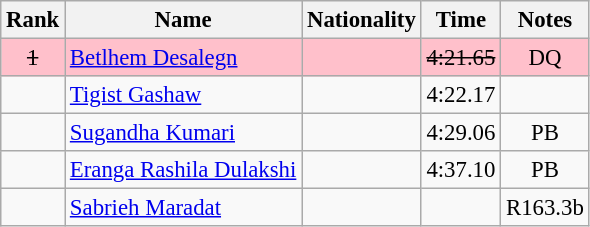<table class="wikitable sortable" style="text-align:center;font-size:95%">
<tr>
<th>Rank</th>
<th>Name</th>
<th>Nationality</th>
<th>Time</th>
<th>Notes</th>
</tr>
<tr bgcolor=pink>
<td><s>1 </s></td>
<td align=left><a href='#'>Betlhem Desalegn</a></td>
<td align=left></td>
<td><s>4:21.65 </s></td>
<td>DQ</td>
</tr>
<tr>
<td></td>
<td align=left><a href='#'>Tigist Gashaw</a></td>
<td align=left></td>
<td>4:22.17</td>
<td></td>
</tr>
<tr>
<td></td>
<td align=left><a href='#'>Sugandha Kumari</a></td>
<td align=left></td>
<td>4:29.06</td>
<td>PB</td>
</tr>
<tr>
<td></td>
<td align=left><a href='#'>Eranga Rashila Dulakshi</a></td>
<td align=left></td>
<td>4:37.10</td>
<td>PB</td>
</tr>
<tr>
<td></td>
<td align=left><a href='#'>Sabrieh Maradat</a></td>
<td align=left></td>
<td></td>
<td>R163.3b</td>
</tr>
</table>
